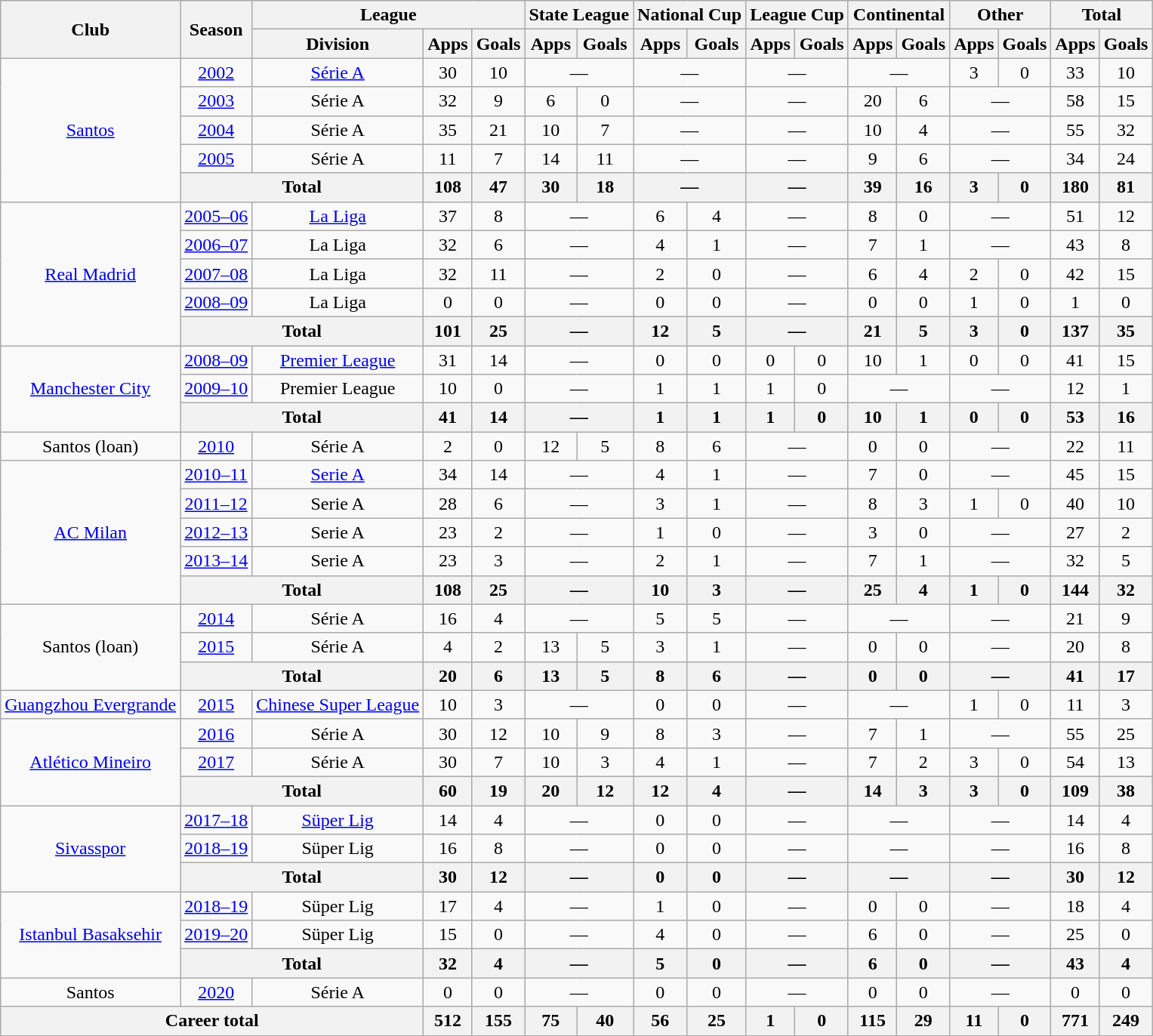<table class="wikitable" style="text-align: center">
<tr>
<th rowspan="2">Club</th>
<th rowspan="2">Season</th>
<th colspan="3">League</th>
<th colspan="2">State League</th>
<th colspan="2">National Cup</th>
<th colspan="2">League Cup</th>
<th colspan="2">Continental</th>
<th colspan="2">Other</th>
<th colspan="2">Total</th>
</tr>
<tr>
<th>Division</th>
<th>Apps</th>
<th>Goals</th>
<th>Apps</th>
<th>Goals</th>
<th>Apps</th>
<th>Goals</th>
<th>Apps</th>
<th>Goals</th>
<th>Apps</th>
<th>Goals</th>
<th>Apps</th>
<th>Goals</th>
<th>Apps</th>
<th>Goals</th>
</tr>
<tr>
<td rowspan="5"><a href='#'>Santos</a></td>
<td><a href='#'>2002</a></td>
<td><a href='#'>Série A</a></td>
<td>30</td>
<td>10</td>
<td colspan="2">—</td>
<td colspan="2">—</td>
<td colspan="2">—</td>
<td colspan="2">—</td>
<td>3</td>
<td>0</td>
<td>33</td>
<td>10</td>
</tr>
<tr>
<td><a href='#'>2003</a></td>
<td>Série A</td>
<td>32</td>
<td>9</td>
<td>6</td>
<td>0</td>
<td colspan="2">—</td>
<td colspan="2">—</td>
<td>20</td>
<td>6</td>
<td colspan="2">—</td>
<td>58</td>
<td>15</td>
</tr>
<tr>
<td><a href='#'>2004</a></td>
<td>Série A</td>
<td>35</td>
<td>21</td>
<td>10</td>
<td>7</td>
<td colspan="2">—</td>
<td colspan="2">—</td>
<td>10</td>
<td>4</td>
<td colspan="2">—</td>
<td>55</td>
<td>32</td>
</tr>
<tr>
<td><a href='#'>2005</a></td>
<td>Série A</td>
<td>11</td>
<td>7</td>
<td>14</td>
<td>11</td>
<td colspan="2">—</td>
<td colspan="2">—</td>
<td>9</td>
<td>6</td>
<td colspan="2">—</td>
<td>34</td>
<td>24</td>
</tr>
<tr>
<th colspan="2">Total</th>
<th>108</th>
<th>47</th>
<th>30</th>
<th>18</th>
<th colspan="2">—</th>
<th colspan="2">—</th>
<th>39</th>
<th>16</th>
<th>3</th>
<th>0</th>
<th>180</th>
<th>81</th>
</tr>
<tr>
<td rowspan="5"><a href='#'>Real Madrid</a></td>
<td><a href='#'>2005–06</a></td>
<td><a href='#'>La Liga</a></td>
<td>37</td>
<td>8</td>
<td colspan="2">—</td>
<td>6</td>
<td>4</td>
<td colspan="2">—</td>
<td>8</td>
<td>0</td>
<td colspan="2">—</td>
<td>51</td>
<td>12</td>
</tr>
<tr>
<td><a href='#'>2006–07</a></td>
<td>La Liga</td>
<td>32</td>
<td>6</td>
<td colspan="2">—</td>
<td>4</td>
<td>1</td>
<td colspan="2">—</td>
<td>7</td>
<td>1</td>
<td colspan="2">—</td>
<td>43</td>
<td>8</td>
</tr>
<tr>
<td><a href='#'>2007–08</a></td>
<td>La Liga</td>
<td>32</td>
<td>11</td>
<td colspan="2">—</td>
<td>2</td>
<td>0</td>
<td colspan="2">—</td>
<td>6</td>
<td>4</td>
<td>2</td>
<td>0</td>
<td>42</td>
<td>15</td>
</tr>
<tr>
<td><a href='#'>2008–09</a></td>
<td>La Liga</td>
<td>0</td>
<td>0</td>
<td colspan="2">—</td>
<td>0</td>
<td>0</td>
<td colspan="2">—</td>
<td>0</td>
<td>0</td>
<td>1</td>
<td>0</td>
<td>1</td>
<td>0</td>
</tr>
<tr>
<th colspan=2>Total</th>
<th>101</th>
<th>25</th>
<th colspan="2">—</th>
<th>12</th>
<th>5</th>
<th colspan="2">—</th>
<th>21</th>
<th>5</th>
<th>3</th>
<th>0</th>
<th>137</th>
<th>35</th>
</tr>
<tr>
<td rowspan="3"><a href='#'>Manchester City</a></td>
<td><a href='#'>2008–09</a></td>
<td><a href='#'>Premier League</a></td>
<td>31</td>
<td>14</td>
<td colspan="2">—</td>
<td>0</td>
<td>0</td>
<td>0</td>
<td>0</td>
<td>10</td>
<td>1</td>
<td>0</td>
<td>0</td>
<td>41</td>
<td>15</td>
</tr>
<tr>
<td><a href='#'>2009–10</a></td>
<td>Premier League</td>
<td>10</td>
<td>0</td>
<td colspan="2">—</td>
<td>1</td>
<td>1</td>
<td>1</td>
<td>0</td>
<td colspan="2">—</td>
<td colspan="2">—</td>
<td>12</td>
<td>1</td>
</tr>
<tr>
<th colspan="2">Total</th>
<th>41</th>
<th>14</th>
<th colspan="2">—</th>
<th>1</th>
<th>1</th>
<th>1</th>
<th>0</th>
<th>10</th>
<th>1</th>
<th>0</th>
<th>0</th>
<th>53</th>
<th>16</th>
</tr>
<tr>
<td>Santos (loan)</td>
<td><a href='#'>2010</a></td>
<td>Série A</td>
<td>2</td>
<td>0</td>
<td>12</td>
<td>5</td>
<td>8</td>
<td>6</td>
<td colspan="2">—</td>
<td>0</td>
<td>0</td>
<td colspan="2">—</td>
<td>22</td>
<td>11</td>
</tr>
<tr>
<td rowspan="5"><a href='#'>AC Milan</a></td>
<td><a href='#'>2010–11</a></td>
<td><a href='#'>Serie A</a></td>
<td>34</td>
<td>14</td>
<td colspan="2">—</td>
<td>4</td>
<td>1</td>
<td colspan="2">—</td>
<td>7</td>
<td>0</td>
<td colspan="2">—</td>
<td>45</td>
<td>15</td>
</tr>
<tr>
<td><a href='#'>2011–12</a></td>
<td>Serie A</td>
<td>28</td>
<td>6</td>
<td colspan="2">—</td>
<td>3</td>
<td>1</td>
<td colspan="2">—</td>
<td>8</td>
<td>3</td>
<td>1</td>
<td>0</td>
<td>40</td>
<td>10</td>
</tr>
<tr>
<td><a href='#'>2012–13</a></td>
<td>Serie A</td>
<td>23</td>
<td>2</td>
<td colspan="2">—</td>
<td>1</td>
<td>0</td>
<td colspan="2">—</td>
<td>3</td>
<td>0</td>
<td colspan="2">—</td>
<td>27</td>
<td>2</td>
</tr>
<tr>
<td><a href='#'>2013–14</a></td>
<td>Serie A</td>
<td>23</td>
<td>3</td>
<td colspan="2">—</td>
<td>2</td>
<td>1</td>
<td colspan="2">—</td>
<td>7</td>
<td>1</td>
<td colspan="2">—</td>
<td>32</td>
<td>5</td>
</tr>
<tr>
<th colspan="2">Total</th>
<th>108</th>
<th>25</th>
<th colspan="2">—</th>
<th>10</th>
<th>3</th>
<th colspan="2">—</th>
<th>25</th>
<th>4</th>
<th>1</th>
<th>0</th>
<th>144</th>
<th>32</th>
</tr>
<tr>
<td rowspan="3">Santos (loan)</td>
<td><a href='#'>2014</a></td>
<td>Série A</td>
<td>16</td>
<td>4</td>
<td colspan="2">—</td>
<td>5</td>
<td>5</td>
<td colspan="2">—</td>
<td colspan="2">—</td>
<td colspan="2">—</td>
<td>21</td>
<td>9</td>
</tr>
<tr>
<td><a href='#'>2015</a></td>
<td>Série A</td>
<td>4</td>
<td>2</td>
<td>13</td>
<td>5</td>
<td>3</td>
<td>1</td>
<td colspan="2">—</td>
<td>0</td>
<td>0</td>
<td colspan="2">—</td>
<td>20</td>
<td>8</td>
</tr>
<tr>
<th colspan="2">Total</th>
<th>20</th>
<th>6</th>
<th>13</th>
<th>5</th>
<th>8</th>
<th>6</th>
<th colspan="2">—</th>
<th>0</th>
<th>0</th>
<th colspan="2">—</th>
<th>41</th>
<th>17</th>
</tr>
<tr>
<td><a href='#'>Guangzhou Evergrande</a></td>
<td><a href='#'>2015</a></td>
<td><a href='#'>Chinese Super League</a></td>
<td>10</td>
<td>3</td>
<td colspan="2">—</td>
<td>0</td>
<td>0</td>
<td colspan="2">—</td>
<td colspan="2">—</td>
<td>1</td>
<td>0</td>
<td>11</td>
<td>3</td>
</tr>
<tr>
<td rowspan="3"><a href='#'>Atlético Mineiro</a></td>
<td><a href='#'>2016</a></td>
<td>Série A</td>
<td>30</td>
<td>12</td>
<td>10</td>
<td>9</td>
<td>8</td>
<td>3</td>
<td colspan="2">—</td>
<td>7</td>
<td>1</td>
<td colspan="2">—</td>
<td>55</td>
<td>25</td>
</tr>
<tr>
<td><a href='#'>2017</a></td>
<td>Série A</td>
<td>30</td>
<td>7</td>
<td>10</td>
<td>3</td>
<td>4</td>
<td>1</td>
<td colspan="2">—</td>
<td>7</td>
<td>2</td>
<td>3</td>
<td>0</td>
<td>54</td>
<td>13</td>
</tr>
<tr>
<th colspan="2">Total</th>
<th>60</th>
<th>19</th>
<th>20</th>
<th>12</th>
<th>12</th>
<th>4</th>
<th colspan="2">—</th>
<th>14</th>
<th>3</th>
<th>3</th>
<th>0</th>
<th>109</th>
<th>38</th>
</tr>
<tr>
<td rowspan="3"><a href='#'>Sivasspor</a></td>
<td><a href='#'>2017–18</a></td>
<td><a href='#'>Süper Lig</a></td>
<td>14</td>
<td>4</td>
<td colspan="2">—</td>
<td>0</td>
<td>0</td>
<td colspan="2">—</td>
<td colspan="2">—</td>
<td colspan="2">—</td>
<td>14</td>
<td>4</td>
</tr>
<tr>
<td><a href='#'>2018–19</a></td>
<td>Süper Lig</td>
<td>16</td>
<td>8</td>
<td colspan="2">—</td>
<td>0</td>
<td>0</td>
<td colspan="2">—</td>
<td colspan="2">—</td>
<td colspan="2">—</td>
<td>16</td>
<td>8</td>
</tr>
<tr>
<th colspan="2">Total</th>
<th>30</th>
<th>12</th>
<th colspan="2">—</th>
<th>0</th>
<th>0</th>
<th colspan="2">—</th>
<th colspan="2">—</th>
<th colspan="2">—</th>
<th>30</th>
<th>12</th>
</tr>
<tr>
<td rowspan="3"><a href='#'>Istanbul Basaksehir</a></td>
<td><a href='#'>2018–19</a></td>
<td>Süper Lig</td>
<td>17</td>
<td>4</td>
<td colspan="2">—</td>
<td>1</td>
<td>0</td>
<td colspan="2">—</td>
<td>0</td>
<td>0</td>
<td colspan="2">—</td>
<td>18</td>
<td>4</td>
</tr>
<tr>
<td><a href='#'>2019–20</a></td>
<td>Süper Lig</td>
<td>15</td>
<td>0</td>
<td colspan="2">—</td>
<td>4</td>
<td>0</td>
<td colspan="2">—</td>
<td>6</td>
<td>0</td>
<td colspan="2">—</td>
<td>25</td>
<td>0</td>
</tr>
<tr>
<th colspan="2">Total</th>
<th>32</th>
<th>4</th>
<th colspan="2">—</th>
<th>5</th>
<th>0</th>
<th colspan="2">—</th>
<th>6</th>
<th>0</th>
<th colspan="2">—</th>
<th>43</th>
<th>4</th>
</tr>
<tr>
<td>Santos</td>
<td><a href='#'>2020</a></td>
<td>Série A</td>
<td>0</td>
<td>0</td>
<td colspan="2">—</td>
<td>0</td>
<td>0</td>
<td colspan="2">—</td>
<td>0</td>
<td>0</td>
<td colspan="2">—</td>
<td>0</td>
<td>0</td>
</tr>
<tr>
<th colspan="3">Career total</th>
<th>512</th>
<th>155</th>
<th>75</th>
<th>40</th>
<th>56</th>
<th>25</th>
<th>1</th>
<th>0</th>
<th>115</th>
<th>29</th>
<th>11</th>
<th>0</th>
<th>771</th>
<th>249</th>
</tr>
</table>
